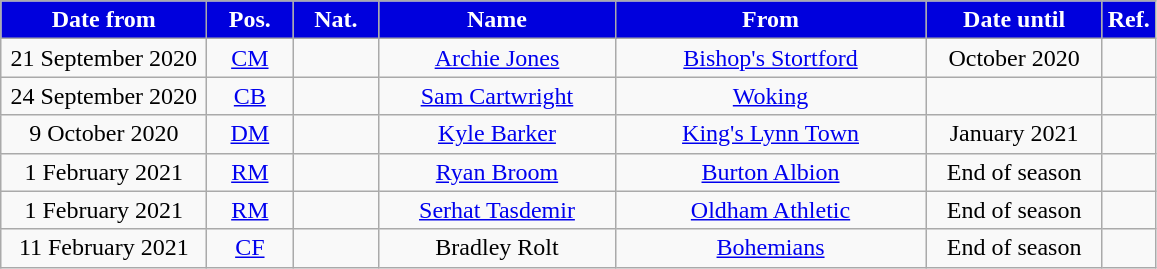<table class="wikitable" style="text-align:center">
<tr>
<th style="background:#0000DD;color:#FFFFFF; width:130px;">Date from</th>
<th style="background:#0000DD;color:#FFFFFF; width:50px;">Pos.</th>
<th style="background:#0000DD;color:#FFFFFF; width:50px;">Nat.</th>
<th style="background:#0000DD;color:#FFFFFF; width:150px;">Name</th>
<th style="background:#0000DD;color:#FFFFFF; width:200px;">From</th>
<th style="background:#0000DD;color:#FFFFFF; width:110px;">Date until</th>
<th style="background:#0000DD;color:#FFFFFF; width:25px;">Ref.</th>
</tr>
<tr>
<td>21 September 2020</td>
<td><a href='#'>CM</a></td>
<td></td>
<td><a href='#'>Archie Jones</a></td>
<td> <a href='#'>Bishop's Stortford</a></td>
<td>October 2020</td>
<td></td>
</tr>
<tr>
<td>24 September 2020</td>
<td><a href='#'>CB</a></td>
<td></td>
<td><a href='#'>Sam Cartwright</a></td>
<td> <a href='#'>Woking</a></td>
<td></td>
<td></td>
</tr>
<tr>
<td>9 October 2020</td>
<td><a href='#'>DM</a></td>
<td></td>
<td><a href='#'>Kyle Barker</a></td>
<td> <a href='#'>King's Lynn Town</a></td>
<td>January 2021</td>
<td></td>
</tr>
<tr>
<td>1 February 2021</td>
<td><a href='#'>RM</a></td>
<td></td>
<td><a href='#'>Ryan Broom</a></td>
<td> <a href='#'>Burton Albion</a></td>
<td>End of season</td>
<td></td>
</tr>
<tr>
<td>1 February 2021</td>
<td><a href='#'>RM</a></td>
<td></td>
<td><a href='#'>Serhat Tasdemir</a></td>
<td> <a href='#'>Oldham Athletic</a></td>
<td>End of season</td>
<td></td>
</tr>
<tr>
<td>11 February 2021</td>
<td><a href='#'>CF</a></td>
<td></td>
<td>Bradley Rolt</td>
<td> <a href='#'>Bohemians</a></td>
<td>End of season</td>
<td></td>
</tr>
</table>
